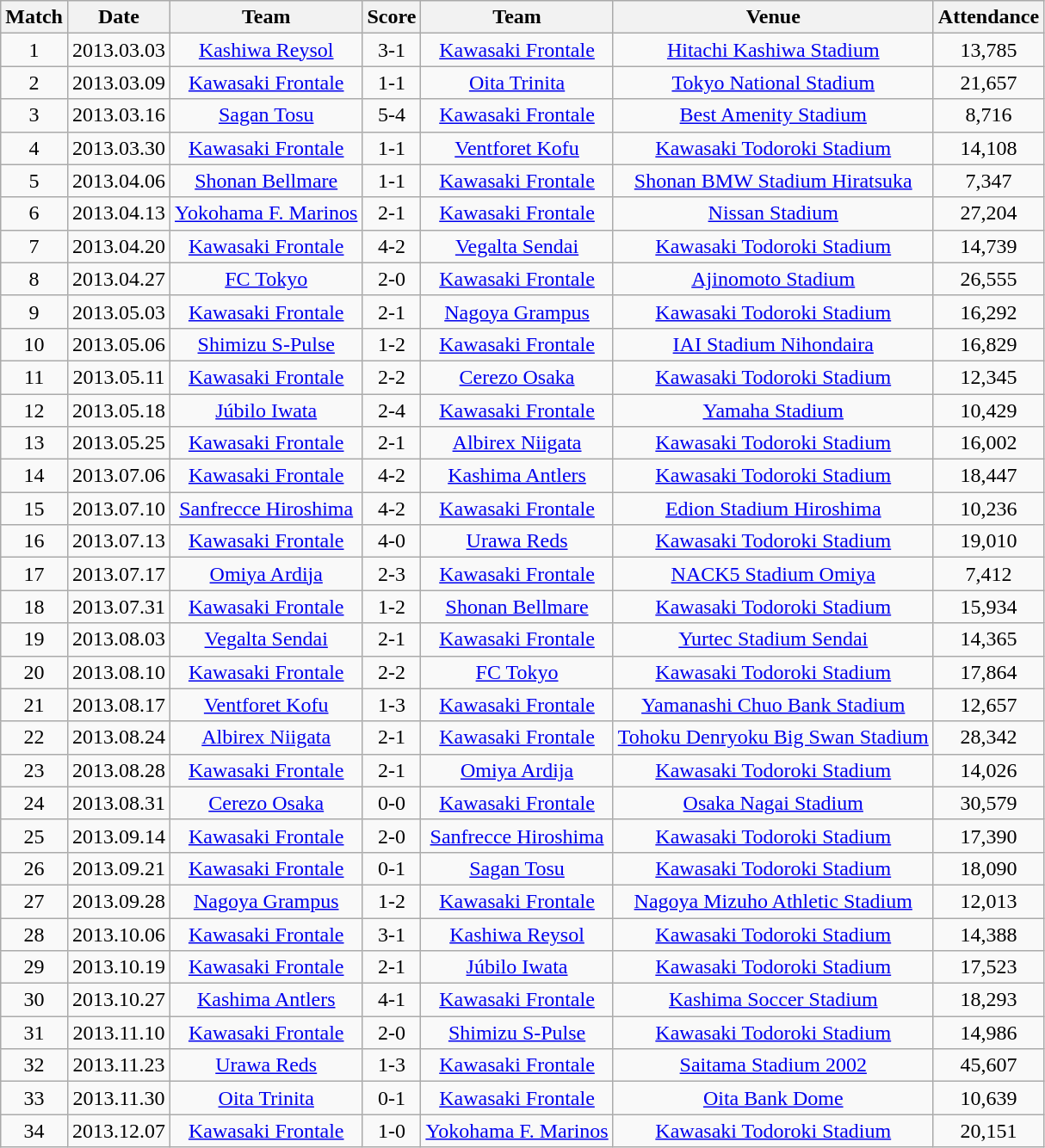<table class="wikitable" style="text-align:center;">
<tr>
<th>Match</th>
<th>Date</th>
<th>Team</th>
<th>Score</th>
<th>Team</th>
<th>Venue</th>
<th>Attendance</th>
</tr>
<tr>
<td>1</td>
<td>2013.03.03</td>
<td><a href='#'>Kashiwa Reysol</a></td>
<td>3-1</td>
<td><a href='#'>Kawasaki Frontale</a></td>
<td><a href='#'>Hitachi Kashiwa Stadium</a></td>
<td>13,785</td>
</tr>
<tr>
<td>2</td>
<td>2013.03.09</td>
<td><a href='#'>Kawasaki Frontale</a></td>
<td>1-1</td>
<td><a href='#'>Oita Trinita</a></td>
<td><a href='#'>Tokyo National Stadium</a></td>
<td>21,657</td>
</tr>
<tr>
<td>3</td>
<td>2013.03.16</td>
<td><a href='#'>Sagan Tosu</a></td>
<td>5-4</td>
<td><a href='#'>Kawasaki Frontale</a></td>
<td><a href='#'>Best Amenity Stadium</a></td>
<td>8,716</td>
</tr>
<tr>
<td>4</td>
<td>2013.03.30</td>
<td><a href='#'>Kawasaki Frontale</a></td>
<td>1-1</td>
<td><a href='#'>Ventforet Kofu</a></td>
<td><a href='#'>Kawasaki Todoroki Stadium</a></td>
<td>14,108</td>
</tr>
<tr>
<td>5</td>
<td>2013.04.06</td>
<td><a href='#'>Shonan Bellmare</a></td>
<td>1-1</td>
<td><a href='#'>Kawasaki Frontale</a></td>
<td><a href='#'>Shonan BMW Stadium Hiratsuka</a></td>
<td>7,347</td>
</tr>
<tr>
<td>6</td>
<td>2013.04.13</td>
<td><a href='#'>Yokohama F. Marinos</a></td>
<td>2-1</td>
<td><a href='#'>Kawasaki Frontale</a></td>
<td><a href='#'>Nissan Stadium</a></td>
<td>27,204</td>
</tr>
<tr>
<td>7</td>
<td>2013.04.20</td>
<td><a href='#'>Kawasaki Frontale</a></td>
<td>4-2</td>
<td><a href='#'>Vegalta Sendai</a></td>
<td><a href='#'>Kawasaki Todoroki Stadium</a></td>
<td>14,739</td>
</tr>
<tr>
<td>8</td>
<td>2013.04.27</td>
<td><a href='#'>FC Tokyo</a></td>
<td>2-0</td>
<td><a href='#'>Kawasaki Frontale</a></td>
<td><a href='#'>Ajinomoto Stadium</a></td>
<td>26,555</td>
</tr>
<tr>
<td>9</td>
<td>2013.05.03</td>
<td><a href='#'>Kawasaki Frontale</a></td>
<td>2-1</td>
<td><a href='#'>Nagoya Grampus</a></td>
<td><a href='#'>Kawasaki Todoroki Stadium</a></td>
<td>16,292</td>
</tr>
<tr>
<td>10</td>
<td>2013.05.06</td>
<td><a href='#'>Shimizu S-Pulse</a></td>
<td>1-2</td>
<td><a href='#'>Kawasaki Frontale</a></td>
<td><a href='#'>IAI Stadium Nihondaira</a></td>
<td>16,829</td>
</tr>
<tr>
<td>11</td>
<td>2013.05.11</td>
<td><a href='#'>Kawasaki Frontale</a></td>
<td>2-2</td>
<td><a href='#'>Cerezo Osaka</a></td>
<td><a href='#'>Kawasaki Todoroki Stadium</a></td>
<td>12,345</td>
</tr>
<tr>
<td>12</td>
<td>2013.05.18</td>
<td><a href='#'>Júbilo Iwata</a></td>
<td>2-4</td>
<td><a href='#'>Kawasaki Frontale</a></td>
<td><a href='#'>Yamaha Stadium</a></td>
<td>10,429</td>
</tr>
<tr>
<td>13</td>
<td>2013.05.25</td>
<td><a href='#'>Kawasaki Frontale</a></td>
<td>2-1</td>
<td><a href='#'>Albirex Niigata</a></td>
<td><a href='#'>Kawasaki Todoroki Stadium</a></td>
<td>16,002</td>
</tr>
<tr>
<td>14</td>
<td>2013.07.06</td>
<td><a href='#'>Kawasaki Frontale</a></td>
<td>4-2</td>
<td><a href='#'>Kashima Antlers</a></td>
<td><a href='#'>Kawasaki Todoroki Stadium</a></td>
<td>18,447</td>
</tr>
<tr>
<td>15</td>
<td>2013.07.10</td>
<td><a href='#'>Sanfrecce Hiroshima</a></td>
<td>4-2</td>
<td><a href='#'>Kawasaki Frontale</a></td>
<td><a href='#'>Edion Stadium Hiroshima</a></td>
<td>10,236</td>
</tr>
<tr>
<td>16</td>
<td>2013.07.13</td>
<td><a href='#'>Kawasaki Frontale</a></td>
<td>4-0</td>
<td><a href='#'>Urawa Reds</a></td>
<td><a href='#'>Kawasaki Todoroki Stadium</a></td>
<td>19,010</td>
</tr>
<tr>
<td>17</td>
<td>2013.07.17</td>
<td><a href='#'>Omiya Ardija</a></td>
<td>2-3</td>
<td><a href='#'>Kawasaki Frontale</a></td>
<td><a href='#'>NACK5 Stadium Omiya</a></td>
<td>7,412</td>
</tr>
<tr>
<td>18</td>
<td>2013.07.31</td>
<td><a href='#'>Kawasaki Frontale</a></td>
<td>1-2</td>
<td><a href='#'>Shonan Bellmare</a></td>
<td><a href='#'>Kawasaki Todoroki Stadium</a></td>
<td>15,934</td>
</tr>
<tr>
<td>19</td>
<td>2013.08.03</td>
<td><a href='#'>Vegalta Sendai</a></td>
<td>2-1</td>
<td><a href='#'>Kawasaki Frontale</a></td>
<td><a href='#'>Yurtec Stadium Sendai</a></td>
<td>14,365</td>
</tr>
<tr>
<td>20</td>
<td>2013.08.10</td>
<td><a href='#'>Kawasaki Frontale</a></td>
<td>2-2</td>
<td><a href='#'>FC Tokyo</a></td>
<td><a href='#'>Kawasaki Todoroki Stadium</a></td>
<td>17,864</td>
</tr>
<tr>
<td>21</td>
<td>2013.08.17</td>
<td><a href='#'>Ventforet Kofu</a></td>
<td>1-3</td>
<td><a href='#'>Kawasaki Frontale</a></td>
<td><a href='#'>Yamanashi Chuo Bank Stadium</a></td>
<td>12,657</td>
</tr>
<tr>
<td>22</td>
<td>2013.08.24</td>
<td><a href='#'>Albirex Niigata</a></td>
<td>2-1</td>
<td><a href='#'>Kawasaki Frontale</a></td>
<td><a href='#'>Tohoku Denryoku Big Swan Stadium</a></td>
<td>28,342</td>
</tr>
<tr>
<td>23</td>
<td>2013.08.28</td>
<td><a href='#'>Kawasaki Frontale</a></td>
<td>2-1</td>
<td><a href='#'>Omiya Ardija</a></td>
<td><a href='#'>Kawasaki Todoroki Stadium</a></td>
<td>14,026</td>
</tr>
<tr>
<td>24</td>
<td>2013.08.31</td>
<td><a href='#'>Cerezo Osaka</a></td>
<td>0-0</td>
<td><a href='#'>Kawasaki Frontale</a></td>
<td><a href='#'>Osaka Nagai Stadium</a></td>
<td>30,579</td>
</tr>
<tr>
<td>25</td>
<td>2013.09.14</td>
<td><a href='#'>Kawasaki Frontale</a></td>
<td>2-0</td>
<td><a href='#'>Sanfrecce Hiroshima</a></td>
<td><a href='#'>Kawasaki Todoroki Stadium</a></td>
<td>17,390</td>
</tr>
<tr>
<td>26</td>
<td>2013.09.21</td>
<td><a href='#'>Kawasaki Frontale</a></td>
<td>0-1</td>
<td><a href='#'>Sagan Tosu</a></td>
<td><a href='#'>Kawasaki Todoroki Stadium</a></td>
<td>18,090</td>
</tr>
<tr>
<td>27</td>
<td>2013.09.28</td>
<td><a href='#'>Nagoya Grampus</a></td>
<td>1-2</td>
<td><a href='#'>Kawasaki Frontale</a></td>
<td><a href='#'>Nagoya Mizuho Athletic Stadium</a></td>
<td>12,013</td>
</tr>
<tr>
<td>28</td>
<td>2013.10.06</td>
<td><a href='#'>Kawasaki Frontale</a></td>
<td>3-1</td>
<td><a href='#'>Kashiwa Reysol</a></td>
<td><a href='#'>Kawasaki Todoroki Stadium</a></td>
<td>14,388</td>
</tr>
<tr>
<td>29</td>
<td>2013.10.19</td>
<td><a href='#'>Kawasaki Frontale</a></td>
<td>2-1</td>
<td><a href='#'>Júbilo Iwata</a></td>
<td><a href='#'>Kawasaki Todoroki Stadium</a></td>
<td>17,523</td>
</tr>
<tr>
<td>30</td>
<td>2013.10.27</td>
<td><a href='#'>Kashima Antlers</a></td>
<td>4-1</td>
<td><a href='#'>Kawasaki Frontale</a></td>
<td><a href='#'>Kashima Soccer Stadium</a></td>
<td>18,293</td>
</tr>
<tr>
<td>31</td>
<td>2013.11.10</td>
<td><a href='#'>Kawasaki Frontale</a></td>
<td>2-0</td>
<td><a href='#'>Shimizu S-Pulse</a></td>
<td><a href='#'>Kawasaki Todoroki Stadium</a></td>
<td>14,986</td>
</tr>
<tr>
<td>32</td>
<td>2013.11.23</td>
<td><a href='#'>Urawa Reds</a></td>
<td>1-3</td>
<td><a href='#'>Kawasaki Frontale</a></td>
<td><a href='#'>Saitama Stadium 2002</a></td>
<td>45,607</td>
</tr>
<tr>
<td>33</td>
<td>2013.11.30</td>
<td><a href='#'>Oita Trinita</a></td>
<td>0-1</td>
<td><a href='#'>Kawasaki Frontale</a></td>
<td><a href='#'>Oita Bank Dome</a></td>
<td>10,639</td>
</tr>
<tr>
<td>34</td>
<td>2013.12.07</td>
<td><a href='#'>Kawasaki Frontale</a></td>
<td>1-0</td>
<td><a href='#'>Yokohama F. Marinos</a></td>
<td><a href='#'>Kawasaki Todoroki Stadium</a></td>
<td>20,151</td>
</tr>
</table>
